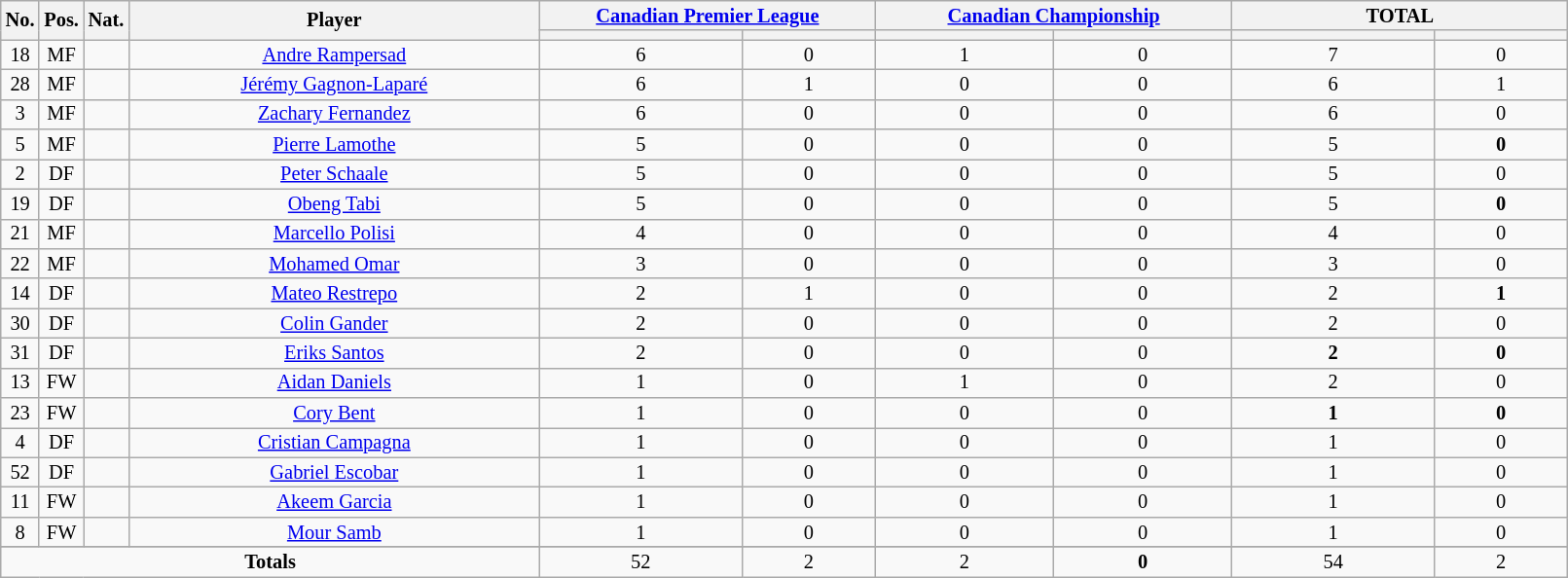<table class="wikitable sortable alternance"  style="font-size:85%; text-align:center; line-height:14px; width:85%;">
<tr>
<th rowspan="2" width=10><strong>No.</strong></th>
<th rowspan="2" width=10><strong>Pos.</strong></th>
<th rowspan="2" width=10><strong>Nat.</strong></th>
<th rowspan="2" scope="col" style="width:275px;"><strong>Player</strong></th>
<th colspan="2" width=80><a href='#'>Canadian Premier League</a></th>
<th colspan="2" width=80><a href='#'>Canadian Championship</a></th>
<th colspan="2" width=80>TOTAL</th>
</tr>
<tr>
<th></th>
<th></th>
<th></th>
<th></th>
<th></th>
<th></th>
</tr>
<tr>
<td>18</td>
<td>MF</td>
<td></td>
<td><a href='#'>Andre Rampersad</a></td>
<td>6</td>
<td>0</td>
<td>1</td>
<td>0</td>
<td>7</td>
<td>0</td>
</tr>
<tr>
<td>28</td>
<td>MF</td>
<td></td>
<td><a href='#'>Jérémy Gagnon-Laparé</a></td>
<td>6</td>
<td>1</td>
<td>0</td>
<td>0</td>
<td>6</td>
<td>1</td>
</tr>
<tr>
<td>3</td>
<td>MF</td>
<td></td>
<td><a href='#'>Zachary Fernandez</a></td>
<td>6</td>
<td>0</td>
<td>0</td>
<td>0</td>
<td>6</td>
<td>0</td>
</tr>
<tr>
<td>5</td>
<td>MF</td>
<td></td>
<td><a href='#'>Pierre Lamothe</a></td>
<td>5</td>
<td>0</td>
<td>0</td>
<td>0</td>
<td>5</td>
<td><strong>0</strong></td>
</tr>
<tr>
<td>2</td>
<td>DF</td>
<td></td>
<td><a href='#'>Peter Schaale</a></td>
<td>5</td>
<td>0</td>
<td>0</td>
<td>0</td>
<td>5</td>
<td>0</td>
</tr>
<tr>
<td>19</td>
<td>DF</td>
<td></td>
<td><a href='#'>Obeng Tabi</a></td>
<td>5</td>
<td>0</td>
<td>0</td>
<td>0</td>
<td>5</td>
<td><strong>0</strong></td>
</tr>
<tr>
<td>21</td>
<td>MF</td>
<td></td>
<td><a href='#'>Marcello Polisi</a></td>
<td>4</td>
<td>0</td>
<td>0</td>
<td>0</td>
<td>4</td>
<td>0</td>
</tr>
<tr>
<td>22</td>
<td>MF</td>
<td></td>
<td><a href='#'>Mohamed Omar</a></td>
<td>3</td>
<td>0</td>
<td>0</td>
<td>0</td>
<td>3</td>
<td>0</td>
</tr>
<tr>
<td>14</td>
<td>DF</td>
<td></td>
<td><a href='#'>Mateo Restrepo</a></td>
<td>2</td>
<td>1</td>
<td>0</td>
<td>0</td>
<td>2</td>
<td><strong>1</strong></td>
</tr>
<tr>
<td>30</td>
<td>DF</td>
<td></td>
<td><a href='#'>Colin Gander</a></td>
<td>2</td>
<td>0</td>
<td>0</td>
<td>0</td>
<td>2</td>
<td>0</td>
</tr>
<tr>
<td>31</td>
<td>DF</td>
<td></td>
<td><a href='#'>Eriks Santos</a></td>
<td>2</td>
<td>0</td>
<td>0</td>
<td>0</td>
<td><strong>2</strong></td>
<td><strong>0</strong></td>
</tr>
<tr>
<td>13</td>
<td>FW</td>
<td></td>
<td><a href='#'>Aidan Daniels</a></td>
<td>1</td>
<td>0</td>
<td>1</td>
<td>0</td>
<td>2</td>
<td>0</td>
</tr>
<tr>
<td>23</td>
<td>FW</td>
<td></td>
<td><a href='#'>Cory Bent</a></td>
<td>1</td>
<td>0</td>
<td>0</td>
<td>0</td>
<td><strong>1</strong></td>
<td><strong>0</strong></td>
</tr>
<tr>
<td>4</td>
<td>DF</td>
<td></td>
<td><a href='#'>Cristian Campagna</a></td>
<td>1</td>
<td>0</td>
<td>0</td>
<td>0</td>
<td>1</td>
<td>0</td>
</tr>
<tr>
<td>52</td>
<td>DF</td>
<td></td>
<td><a href='#'>Gabriel Escobar</a></td>
<td>1</td>
<td>0</td>
<td>0</td>
<td>0</td>
<td>1</td>
<td>0</td>
</tr>
<tr>
<td>11</td>
<td>FW</td>
<td></td>
<td><a href='#'>Akeem Garcia</a></td>
<td>1</td>
<td>0</td>
<td>0</td>
<td>0</td>
<td>1</td>
<td>0</td>
</tr>
<tr>
<td>8</td>
<td>FW</td>
<td></td>
<td><a href='#'>Mour Samb</a></td>
<td>1</td>
<td>0</td>
<td>0</td>
<td>0</td>
<td>1</td>
<td>0</td>
</tr>
<tr>
</tr>
<tr class="sortbottom">
<td colspan="4"><strong>Totals</strong></td>
<td>52</td>
<td>2</td>
<td>2</td>
<td><strong>0</strong></td>
<td>54</td>
<td>2</td>
</tr>
</table>
